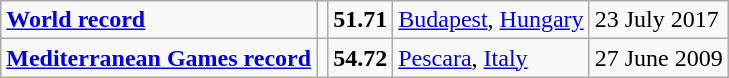<table class="wikitable">
<tr>
<td><strong><a href='#'>World record</a></strong></td>
<td></td>
<td><strong>51.71</strong></td>
<td><a href='#'>Budapest</a>, <a href='#'>Hungary</a></td>
<td>23 July 2017</td>
</tr>
<tr>
<td><strong><a href='#'>Mediterranean Games record</a></strong></td>
<td></td>
<td><strong>54.72</strong></td>
<td><a href='#'>Pescara</a>, <a href='#'>Italy</a></td>
<td>27 June 2009</td>
</tr>
</table>
